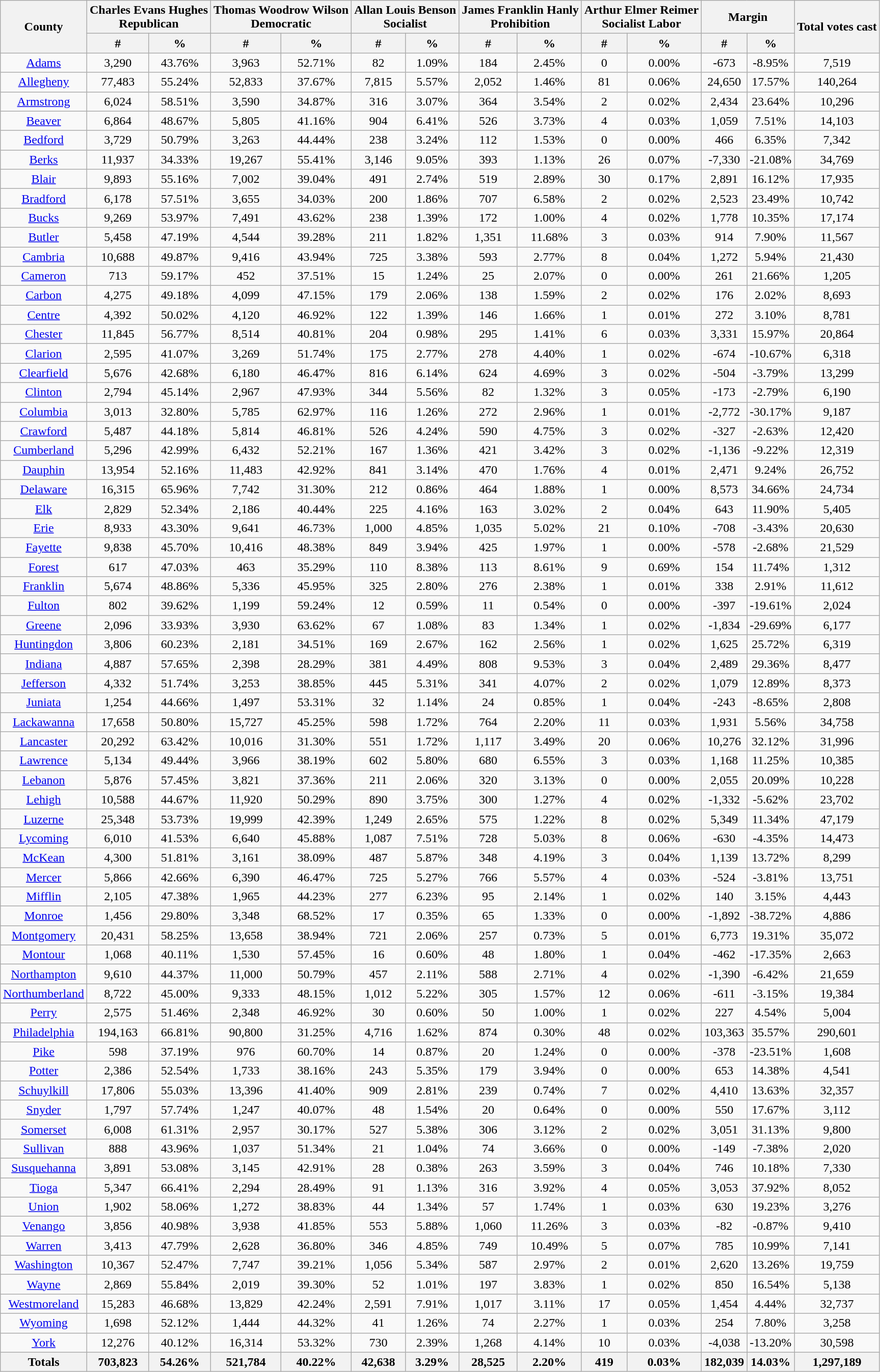<table class="wikitable sortable" style="text-align:center">
<tr>
<th colspan="1" rowspan="2">County</th>
<th style="text-align:center;" colspan="2">Charles Evans Hughes<br>Republican</th>
<th style="text-align:center;" colspan="2">Thomas Woodrow Wilson<br>Democratic</th>
<th style="text-align:center;" colspan="2">Allan Louis Benson<br>Socialist</th>
<th style="text-align:center;" colspan="2">James Franklin Hanly<br>Prohibition</th>
<th style="text-align:center;" colspan="2">Arthur Elmer Reimer<br>Socialist Labor</th>
<th style="text-align:center;" colspan="2">Margin</th>
<th colspan="1" rowspan="2" style="text-align:center;">Total votes cast</th>
</tr>
<tr>
<th style="text-align:center;" data-sort-type="number">#</th>
<th style="text-align:center;" data-sort-type="number">%</th>
<th style="text-align:center;" data-sort-type="number">#</th>
<th style="text-align:center;" data-sort-type="number">%</th>
<th style="text-align:center;" data-sort-type="number">#</th>
<th style="text-align:center;" data-sort-type="number">%</th>
<th style="text-align:center;" data-sort-type="number">#</th>
<th style="text-align:center;" data-sort-type="number">%</th>
<th style="text-align:center;" data-sort-type="number">#</th>
<th style="text-align:center;" data-sort-type="number">%</th>
<th style="text-align:center;" data-sort-type="number">#</th>
<th style="text-align:center;" data-sort-type="number">%</th>
</tr>
<tr style="text-align:center;">
<td><a href='#'>Adams</a></td>
<td>3,290</td>
<td>43.76%</td>
<td>3,963</td>
<td>52.71%</td>
<td>82</td>
<td>1.09%</td>
<td>184</td>
<td>2.45%</td>
<td>0</td>
<td>0.00%</td>
<td>-673</td>
<td>-8.95%</td>
<td>7,519</td>
</tr>
<tr style="text-align:center;">
<td><a href='#'>Allegheny</a></td>
<td>77,483</td>
<td>55.24%</td>
<td>52,833</td>
<td>37.67%</td>
<td>7,815</td>
<td>5.57%</td>
<td>2,052</td>
<td>1.46%</td>
<td>81</td>
<td>0.06%</td>
<td>24,650</td>
<td>17.57%</td>
<td>140,264</td>
</tr>
<tr style="text-align:center;">
<td><a href='#'>Armstrong</a></td>
<td>6,024</td>
<td>58.51%</td>
<td>3,590</td>
<td>34.87%</td>
<td>316</td>
<td>3.07%</td>
<td>364</td>
<td>3.54%</td>
<td>2</td>
<td>0.02%</td>
<td>2,434</td>
<td>23.64%</td>
<td>10,296</td>
</tr>
<tr style="text-align:center;">
<td><a href='#'>Beaver</a></td>
<td>6,864</td>
<td>48.67%</td>
<td>5,805</td>
<td>41.16%</td>
<td>904</td>
<td>6.41%</td>
<td>526</td>
<td>3.73%</td>
<td>4</td>
<td>0.03%</td>
<td>1,059</td>
<td>7.51%</td>
<td>14,103</td>
</tr>
<tr style="text-align:center;">
<td><a href='#'>Bedford</a></td>
<td>3,729</td>
<td>50.79%</td>
<td>3,263</td>
<td>44.44%</td>
<td>238</td>
<td>3.24%</td>
<td>112</td>
<td>1.53%</td>
<td>0</td>
<td>0.00%</td>
<td>466</td>
<td>6.35%</td>
<td>7,342</td>
</tr>
<tr style="text-align:center;">
<td><a href='#'>Berks</a></td>
<td>11,937</td>
<td>34.33%</td>
<td>19,267</td>
<td>55.41%</td>
<td>3,146</td>
<td>9.05%</td>
<td>393</td>
<td>1.13%</td>
<td>26</td>
<td>0.07%</td>
<td>-7,330</td>
<td>-21.08%</td>
<td>34,769</td>
</tr>
<tr style="text-align:center;">
<td><a href='#'>Blair</a></td>
<td>9,893</td>
<td>55.16%</td>
<td>7,002</td>
<td>39.04%</td>
<td>491</td>
<td>2.74%</td>
<td>519</td>
<td>2.89%</td>
<td>30</td>
<td>0.17%</td>
<td>2,891</td>
<td>16.12%</td>
<td>17,935</td>
</tr>
<tr style="text-align:center;">
<td><a href='#'>Bradford</a></td>
<td>6,178</td>
<td>57.51%</td>
<td>3,655</td>
<td>34.03%</td>
<td>200</td>
<td>1.86%</td>
<td>707</td>
<td>6.58%</td>
<td>2</td>
<td>0.02%</td>
<td>2,523</td>
<td>23.49%</td>
<td>10,742</td>
</tr>
<tr style="text-align:center;">
<td><a href='#'>Bucks</a></td>
<td>9,269</td>
<td>53.97%</td>
<td>7,491</td>
<td>43.62%</td>
<td>238</td>
<td>1.39%</td>
<td>172</td>
<td>1.00%</td>
<td>4</td>
<td>0.02%</td>
<td>1,778</td>
<td>10.35%</td>
<td>17,174</td>
</tr>
<tr style="text-align:center;">
<td><a href='#'>Butler</a></td>
<td>5,458</td>
<td>47.19%</td>
<td>4,544</td>
<td>39.28%</td>
<td>211</td>
<td>1.82%</td>
<td>1,351</td>
<td>11.68%</td>
<td>3</td>
<td>0.03%</td>
<td>914</td>
<td>7.90%</td>
<td>11,567</td>
</tr>
<tr style="text-align:center;">
<td><a href='#'>Cambria</a></td>
<td>10,688</td>
<td>49.87%</td>
<td>9,416</td>
<td>43.94%</td>
<td>725</td>
<td>3.38%</td>
<td>593</td>
<td>2.77%</td>
<td>8</td>
<td>0.04%</td>
<td>1,272</td>
<td>5.94%</td>
<td>21,430</td>
</tr>
<tr style="text-align:center;">
<td><a href='#'>Cameron</a></td>
<td>713</td>
<td>59.17%</td>
<td>452</td>
<td>37.51%</td>
<td>15</td>
<td>1.24%</td>
<td>25</td>
<td>2.07%</td>
<td>0</td>
<td>0.00%</td>
<td>261</td>
<td>21.66%</td>
<td>1,205</td>
</tr>
<tr style="text-align:center;">
<td><a href='#'>Carbon</a></td>
<td>4,275</td>
<td>49.18%</td>
<td>4,099</td>
<td>47.15%</td>
<td>179</td>
<td>2.06%</td>
<td>138</td>
<td>1.59%</td>
<td>2</td>
<td>0.02%</td>
<td>176</td>
<td>2.02%</td>
<td>8,693</td>
</tr>
<tr style="text-align:center;">
<td><a href='#'>Centre</a></td>
<td>4,392</td>
<td>50.02%</td>
<td>4,120</td>
<td>46.92%</td>
<td>122</td>
<td>1.39%</td>
<td>146</td>
<td>1.66%</td>
<td>1</td>
<td>0.01%</td>
<td>272</td>
<td>3.10%</td>
<td>8,781</td>
</tr>
<tr style="text-align:center;">
<td><a href='#'>Chester</a></td>
<td>11,845</td>
<td>56.77%</td>
<td>8,514</td>
<td>40.81%</td>
<td>204</td>
<td>0.98%</td>
<td>295</td>
<td>1.41%</td>
<td>6</td>
<td>0.03%</td>
<td>3,331</td>
<td>15.97%</td>
<td>20,864</td>
</tr>
<tr style="text-align:center;">
<td><a href='#'>Clarion</a></td>
<td>2,595</td>
<td>41.07%</td>
<td>3,269</td>
<td>51.74%</td>
<td>175</td>
<td>2.77%</td>
<td>278</td>
<td>4.40%</td>
<td>1</td>
<td>0.02%</td>
<td>-674</td>
<td>-10.67%</td>
<td>6,318</td>
</tr>
<tr style="text-align:center;">
<td><a href='#'>Clearfield</a></td>
<td>5,676</td>
<td>42.68%</td>
<td>6,180</td>
<td>46.47%</td>
<td>816</td>
<td>6.14%</td>
<td>624</td>
<td>4.69%</td>
<td>3</td>
<td>0.02%</td>
<td>-504</td>
<td>-3.79%</td>
<td>13,299</td>
</tr>
<tr style="text-align:center;">
<td><a href='#'>Clinton</a></td>
<td>2,794</td>
<td>45.14%</td>
<td>2,967</td>
<td>47.93%</td>
<td>344</td>
<td>5.56%</td>
<td>82</td>
<td>1.32%</td>
<td>3</td>
<td>0.05%</td>
<td>-173</td>
<td>-2.79%</td>
<td>6,190</td>
</tr>
<tr style="text-align:center;">
<td><a href='#'>Columbia</a></td>
<td>3,013</td>
<td>32.80%</td>
<td>5,785</td>
<td>62.97%</td>
<td>116</td>
<td>1.26%</td>
<td>272</td>
<td>2.96%</td>
<td>1</td>
<td>0.01%</td>
<td>-2,772</td>
<td>-30.17%</td>
<td>9,187</td>
</tr>
<tr style="text-align:center;">
<td><a href='#'>Crawford</a></td>
<td>5,487</td>
<td>44.18%</td>
<td>5,814</td>
<td>46.81%</td>
<td>526</td>
<td>4.24%</td>
<td>590</td>
<td>4.75%</td>
<td>3</td>
<td>0.02%</td>
<td>-327</td>
<td>-2.63%</td>
<td>12,420</td>
</tr>
<tr style="text-align:center;">
<td><a href='#'>Cumberland</a></td>
<td>5,296</td>
<td>42.99%</td>
<td>6,432</td>
<td>52.21%</td>
<td>167</td>
<td>1.36%</td>
<td>421</td>
<td>3.42%</td>
<td>3</td>
<td>0.02%</td>
<td>-1,136</td>
<td>-9.22%</td>
<td>12,319</td>
</tr>
<tr style="text-align:center;">
<td><a href='#'>Dauphin</a></td>
<td>13,954</td>
<td>52.16%</td>
<td>11,483</td>
<td>42.92%</td>
<td>841</td>
<td>3.14%</td>
<td>470</td>
<td>1.76%</td>
<td>4</td>
<td>0.01%</td>
<td>2,471</td>
<td>9.24%</td>
<td>26,752</td>
</tr>
<tr style="text-align:center;">
<td><a href='#'>Delaware</a></td>
<td>16,315</td>
<td>65.96%</td>
<td>7,742</td>
<td>31.30%</td>
<td>212</td>
<td>0.86%</td>
<td>464</td>
<td>1.88%</td>
<td>1</td>
<td>0.00%</td>
<td>8,573</td>
<td>34.66%</td>
<td>24,734</td>
</tr>
<tr style="text-align:center;">
<td><a href='#'>Elk</a></td>
<td>2,829</td>
<td>52.34%</td>
<td>2,186</td>
<td>40.44%</td>
<td>225</td>
<td>4.16%</td>
<td>163</td>
<td>3.02%</td>
<td>2</td>
<td>0.04%</td>
<td>643</td>
<td>11.90%</td>
<td>5,405</td>
</tr>
<tr style="text-align:center;">
<td><a href='#'>Erie</a></td>
<td>8,933</td>
<td>43.30%</td>
<td>9,641</td>
<td>46.73%</td>
<td>1,000</td>
<td>4.85%</td>
<td>1,035</td>
<td>5.02%</td>
<td>21</td>
<td>0.10%</td>
<td>-708</td>
<td>-3.43%</td>
<td>20,630</td>
</tr>
<tr style="text-align:center;">
<td><a href='#'>Fayette</a></td>
<td>9,838</td>
<td>45.70%</td>
<td>10,416</td>
<td>48.38%</td>
<td>849</td>
<td>3.94%</td>
<td>425</td>
<td>1.97%</td>
<td>1</td>
<td>0.00%</td>
<td>-578</td>
<td>-2.68%</td>
<td>21,529</td>
</tr>
<tr style="text-align:center;">
<td><a href='#'>Forest</a></td>
<td>617</td>
<td>47.03%</td>
<td>463</td>
<td>35.29%</td>
<td>110</td>
<td>8.38%</td>
<td>113</td>
<td>8.61%</td>
<td>9</td>
<td>0.69%</td>
<td>154</td>
<td>11.74%</td>
<td>1,312</td>
</tr>
<tr style="text-align:center;">
<td><a href='#'>Franklin</a></td>
<td>5,674</td>
<td>48.86%</td>
<td>5,336</td>
<td>45.95%</td>
<td>325</td>
<td>2.80%</td>
<td>276</td>
<td>2.38%</td>
<td>1</td>
<td>0.01%</td>
<td>338</td>
<td>2.91%</td>
<td>11,612</td>
</tr>
<tr style="text-align:center;">
<td><a href='#'>Fulton</a></td>
<td>802</td>
<td>39.62%</td>
<td>1,199</td>
<td>59.24%</td>
<td>12</td>
<td>0.59%</td>
<td>11</td>
<td>0.54%</td>
<td>0</td>
<td>0.00%</td>
<td>-397</td>
<td>-19.61%</td>
<td>2,024</td>
</tr>
<tr style="text-align:center;">
<td><a href='#'>Greene</a></td>
<td>2,096</td>
<td>33.93%</td>
<td>3,930</td>
<td>63.62%</td>
<td>67</td>
<td>1.08%</td>
<td>83</td>
<td>1.34%</td>
<td>1</td>
<td>0.02%</td>
<td>-1,834</td>
<td>-29.69%</td>
<td>6,177</td>
</tr>
<tr style="text-align:center;">
<td><a href='#'>Huntingdon</a></td>
<td>3,806</td>
<td>60.23%</td>
<td>2,181</td>
<td>34.51%</td>
<td>169</td>
<td>2.67%</td>
<td>162</td>
<td>2.56%</td>
<td>1</td>
<td>0.02%</td>
<td>1,625</td>
<td>25.72%</td>
<td>6,319</td>
</tr>
<tr style="text-align:center;">
<td><a href='#'>Indiana</a></td>
<td>4,887</td>
<td>57.65%</td>
<td>2,398</td>
<td>28.29%</td>
<td>381</td>
<td>4.49%</td>
<td>808</td>
<td>9.53%</td>
<td>3</td>
<td>0.04%</td>
<td>2,489</td>
<td>29.36%</td>
<td>8,477</td>
</tr>
<tr style="text-align:center;">
<td><a href='#'>Jefferson</a></td>
<td>4,332</td>
<td>51.74%</td>
<td>3,253</td>
<td>38.85%</td>
<td>445</td>
<td>5.31%</td>
<td>341</td>
<td>4.07%</td>
<td>2</td>
<td>0.02%</td>
<td>1,079</td>
<td>12.89%</td>
<td>8,373</td>
</tr>
<tr style="text-align:center;">
<td><a href='#'>Juniata</a></td>
<td>1,254</td>
<td>44.66%</td>
<td>1,497</td>
<td>53.31%</td>
<td>32</td>
<td>1.14%</td>
<td>24</td>
<td>0.85%</td>
<td>1</td>
<td>0.04%</td>
<td>-243</td>
<td>-8.65%</td>
<td>2,808</td>
</tr>
<tr style="text-align:center;">
<td><a href='#'>Lackawanna</a></td>
<td>17,658</td>
<td>50.80%</td>
<td>15,727</td>
<td>45.25%</td>
<td>598</td>
<td>1.72%</td>
<td>764</td>
<td>2.20%</td>
<td>11</td>
<td>0.03%</td>
<td>1,931</td>
<td>5.56%</td>
<td>34,758</td>
</tr>
<tr style="text-align:center;">
<td><a href='#'>Lancaster</a></td>
<td>20,292</td>
<td>63.42%</td>
<td>10,016</td>
<td>31.30%</td>
<td>551</td>
<td>1.72%</td>
<td>1,117</td>
<td>3.49%</td>
<td>20</td>
<td>0.06%</td>
<td>10,276</td>
<td>32.12%</td>
<td>31,996</td>
</tr>
<tr style="text-align:center;">
<td><a href='#'>Lawrence</a></td>
<td>5,134</td>
<td>49.44%</td>
<td>3,966</td>
<td>38.19%</td>
<td>602</td>
<td>5.80%</td>
<td>680</td>
<td>6.55%</td>
<td>3</td>
<td>0.03%</td>
<td>1,168</td>
<td>11.25%</td>
<td>10,385</td>
</tr>
<tr style="text-align:center;">
<td><a href='#'>Lebanon</a></td>
<td>5,876</td>
<td>57.45%</td>
<td>3,821</td>
<td>37.36%</td>
<td>211</td>
<td>2.06%</td>
<td>320</td>
<td>3.13%</td>
<td>0</td>
<td>0.00%</td>
<td>2,055</td>
<td>20.09%</td>
<td>10,228</td>
</tr>
<tr style="text-align:center;">
<td><a href='#'>Lehigh</a></td>
<td>10,588</td>
<td>44.67%</td>
<td>11,920</td>
<td>50.29%</td>
<td>890</td>
<td>3.75%</td>
<td>300</td>
<td>1.27%</td>
<td>4</td>
<td>0.02%</td>
<td>-1,332</td>
<td>-5.62%</td>
<td>23,702</td>
</tr>
<tr style="text-align:center;">
<td><a href='#'>Luzerne</a></td>
<td>25,348</td>
<td>53.73%</td>
<td>19,999</td>
<td>42.39%</td>
<td>1,249</td>
<td>2.65%</td>
<td>575</td>
<td>1.22%</td>
<td>8</td>
<td>0.02%</td>
<td>5,349</td>
<td>11.34%</td>
<td>47,179</td>
</tr>
<tr style="text-align:center;">
<td><a href='#'>Lycoming</a></td>
<td>6,010</td>
<td>41.53%</td>
<td>6,640</td>
<td>45.88%</td>
<td>1,087</td>
<td>7.51%</td>
<td>728</td>
<td>5.03%</td>
<td>8</td>
<td>0.06%</td>
<td>-630</td>
<td>-4.35%</td>
<td>14,473</td>
</tr>
<tr style="text-align:center;">
<td><a href='#'>McKean</a></td>
<td>4,300</td>
<td>51.81%</td>
<td>3,161</td>
<td>38.09%</td>
<td>487</td>
<td>5.87%</td>
<td>348</td>
<td>4.19%</td>
<td>3</td>
<td>0.04%</td>
<td>1,139</td>
<td>13.72%</td>
<td>8,299</td>
</tr>
<tr style="text-align:center;">
<td><a href='#'>Mercer</a></td>
<td>5,866</td>
<td>42.66%</td>
<td>6,390</td>
<td>46.47%</td>
<td>725</td>
<td>5.27%</td>
<td>766</td>
<td>5.57%</td>
<td>4</td>
<td>0.03%</td>
<td>-524</td>
<td>-3.81%</td>
<td>13,751</td>
</tr>
<tr style="text-align:center;">
<td><a href='#'>Mifflin</a></td>
<td>2,105</td>
<td>47.38%</td>
<td>1,965</td>
<td>44.23%</td>
<td>277</td>
<td>6.23%</td>
<td>95</td>
<td>2.14%</td>
<td>1</td>
<td>0.02%</td>
<td>140</td>
<td>3.15%</td>
<td>4,443</td>
</tr>
<tr style="text-align:center;">
<td><a href='#'>Monroe</a></td>
<td>1,456</td>
<td>29.80%</td>
<td>3,348</td>
<td>68.52%</td>
<td>17</td>
<td>0.35%</td>
<td>65</td>
<td>1.33%</td>
<td>0</td>
<td>0.00%</td>
<td>-1,892</td>
<td>-38.72%</td>
<td>4,886</td>
</tr>
<tr style="text-align:center;">
<td><a href='#'>Montgomery</a></td>
<td>20,431</td>
<td>58.25%</td>
<td>13,658</td>
<td>38.94%</td>
<td>721</td>
<td>2.06%</td>
<td>257</td>
<td>0.73%</td>
<td>5</td>
<td>0.01%</td>
<td>6,773</td>
<td>19.31%</td>
<td>35,072</td>
</tr>
<tr style="text-align:center;">
<td><a href='#'>Montour</a></td>
<td>1,068</td>
<td>40.11%</td>
<td>1,530</td>
<td>57.45%</td>
<td>16</td>
<td>0.60%</td>
<td>48</td>
<td>1.80%</td>
<td>1</td>
<td>0.04%</td>
<td>-462</td>
<td>-17.35%</td>
<td>2,663</td>
</tr>
<tr style="text-align:center;">
<td><a href='#'>Northampton</a></td>
<td>9,610</td>
<td>44.37%</td>
<td>11,000</td>
<td>50.79%</td>
<td>457</td>
<td>2.11%</td>
<td>588</td>
<td>2.71%</td>
<td>4</td>
<td>0.02%</td>
<td>-1,390</td>
<td>-6.42%</td>
<td>21,659</td>
</tr>
<tr style="text-align:center;">
<td><a href='#'>Northumberland</a></td>
<td>8,722</td>
<td>45.00%</td>
<td>9,333</td>
<td>48.15%</td>
<td>1,012</td>
<td>5.22%</td>
<td>305</td>
<td>1.57%</td>
<td>12</td>
<td>0.06%</td>
<td>-611</td>
<td>-3.15%</td>
<td>19,384</td>
</tr>
<tr style="text-align:center;">
<td><a href='#'>Perry</a></td>
<td>2,575</td>
<td>51.46%</td>
<td>2,348</td>
<td>46.92%</td>
<td>30</td>
<td>0.60%</td>
<td>50</td>
<td>1.00%</td>
<td>1</td>
<td>0.02%</td>
<td>227</td>
<td>4.54%</td>
<td>5,004</td>
</tr>
<tr style="text-align:center;">
<td><a href='#'>Philadelphia</a></td>
<td>194,163</td>
<td>66.81%</td>
<td>90,800</td>
<td>31.25%</td>
<td>4,716</td>
<td>1.62%</td>
<td>874</td>
<td>0.30%</td>
<td>48</td>
<td>0.02%</td>
<td>103,363</td>
<td>35.57%</td>
<td>290,601</td>
</tr>
<tr style="text-align:center;">
<td><a href='#'>Pike</a></td>
<td>598</td>
<td>37.19%</td>
<td>976</td>
<td>60.70%</td>
<td>14</td>
<td>0.87%</td>
<td>20</td>
<td>1.24%</td>
<td>0</td>
<td>0.00%</td>
<td>-378</td>
<td>-23.51%</td>
<td>1,608</td>
</tr>
<tr style="text-align:center;">
<td><a href='#'>Potter</a></td>
<td>2,386</td>
<td>52.54%</td>
<td>1,733</td>
<td>38.16%</td>
<td>243</td>
<td>5.35%</td>
<td>179</td>
<td>3.94%</td>
<td>0</td>
<td>0.00%</td>
<td>653</td>
<td>14.38%</td>
<td>4,541</td>
</tr>
<tr style="text-align:center;">
<td><a href='#'>Schuylkill</a></td>
<td>17,806</td>
<td>55.03%</td>
<td>13,396</td>
<td>41.40%</td>
<td>909</td>
<td>2.81%</td>
<td>239</td>
<td>0.74%</td>
<td>7</td>
<td>0.02%</td>
<td>4,410</td>
<td>13.63%</td>
<td>32,357</td>
</tr>
<tr style="text-align:center;">
<td><a href='#'>Snyder</a></td>
<td>1,797</td>
<td>57.74%</td>
<td>1,247</td>
<td>40.07%</td>
<td>48</td>
<td>1.54%</td>
<td>20</td>
<td>0.64%</td>
<td>0</td>
<td>0.00%</td>
<td>550</td>
<td>17.67%</td>
<td>3,112</td>
</tr>
<tr style="text-align:center;">
<td><a href='#'>Somerset</a></td>
<td>6,008</td>
<td>61.31%</td>
<td>2,957</td>
<td>30.17%</td>
<td>527</td>
<td>5.38%</td>
<td>306</td>
<td>3.12%</td>
<td>2</td>
<td>0.02%</td>
<td>3,051</td>
<td>31.13%</td>
<td>9,800</td>
</tr>
<tr style="text-align:center;">
<td><a href='#'>Sullivan</a></td>
<td>888</td>
<td>43.96%</td>
<td>1,037</td>
<td>51.34%</td>
<td>21</td>
<td>1.04%</td>
<td>74</td>
<td>3.66%</td>
<td>0</td>
<td>0.00%</td>
<td>-149</td>
<td>-7.38%</td>
<td>2,020</td>
</tr>
<tr style="text-align:center;">
<td><a href='#'>Susquehanna</a></td>
<td>3,891</td>
<td>53.08%</td>
<td>3,145</td>
<td>42.91%</td>
<td>28</td>
<td>0.38%</td>
<td>263</td>
<td>3.59%</td>
<td>3</td>
<td>0.04%</td>
<td>746</td>
<td>10.18%</td>
<td>7,330</td>
</tr>
<tr style="text-align:center;">
<td><a href='#'>Tioga</a></td>
<td>5,347</td>
<td>66.41%</td>
<td>2,294</td>
<td>28.49%</td>
<td>91</td>
<td>1.13%</td>
<td>316</td>
<td>3.92%</td>
<td>4</td>
<td>0.05%</td>
<td>3,053</td>
<td>37.92%</td>
<td>8,052</td>
</tr>
<tr style="text-align:center;">
<td><a href='#'>Union</a></td>
<td>1,902</td>
<td>58.06%</td>
<td>1,272</td>
<td>38.83%</td>
<td>44</td>
<td>1.34%</td>
<td>57</td>
<td>1.74%</td>
<td>1</td>
<td>0.03%</td>
<td>630</td>
<td>19.23%</td>
<td>3,276</td>
</tr>
<tr style="text-align:center;">
<td><a href='#'>Venango</a></td>
<td>3,856</td>
<td>40.98%</td>
<td>3,938</td>
<td>41.85%</td>
<td>553</td>
<td>5.88%</td>
<td>1,060</td>
<td>11.26%</td>
<td>3</td>
<td>0.03%</td>
<td>-82</td>
<td>-0.87%</td>
<td>9,410</td>
</tr>
<tr style="text-align:center;">
<td><a href='#'>Warren</a></td>
<td>3,413</td>
<td>47.79%</td>
<td>2,628</td>
<td>36.80%</td>
<td>346</td>
<td>4.85%</td>
<td>749</td>
<td>10.49%</td>
<td>5</td>
<td>0.07%</td>
<td>785</td>
<td>10.99%</td>
<td>7,141</td>
</tr>
<tr style="text-align:center;">
<td><a href='#'>Washington</a></td>
<td>10,367</td>
<td>52.47%</td>
<td>7,747</td>
<td>39.21%</td>
<td>1,056</td>
<td>5.34%</td>
<td>587</td>
<td>2.97%</td>
<td>2</td>
<td>0.01%</td>
<td>2,620</td>
<td>13.26%</td>
<td>19,759</td>
</tr>
<tr style="text-align:center;">
<td><a href='#'>Wayne</a></td>
<td>2,869</td>
<td>55.84%</td>
<td>2,019</td>
<td>39.30%</td>
<td>52</td>
<td>1.01%</td>
<td>197</td>
<td>3.83%</td>
<td>1</td>
<td>0.02%</td>
<td>850</td>
<td>16.54%</td>
<td>5,138</td>
</tr>
<tr style="text-align:center;">
<td><a href='#'>Westmoreland</a></td>
<td>15,283</td>
<td>46.68%</td>
<td>13,829</td>
<td>42.24%</td>
<td>2,591</td>
<td>7.91%</td>
<td>1,017</td>
<td>3.11%</td>
<td>17</td>
<td>0.05%</td>
<td>1,454</td>
<td>4.44%</td>
<td>32,737</td>
</tr>
<tr style="text-align:center;">
<td><a href='#'>Wyoming</a></td>
<td>1,698</td>
<td>52.12%</td>
<td>1,444</td>
<td>44.32%</td>
<td>41</td>
<td>1.26%</td>
<td>74</td>
<td>2.27%</td>
<td>1</td>
<td>0.03%</td>
<td>254</td>
<td>7.80%</td>
<td>3,258</td>
</tr>
<tr style="text-align:center;">
<td><a href='#'>York</a></td>
<td>12,276</td>
<td>40.12%</td>
<td>16,314</td>
<td>53.32%</td>
<td>730</td>
<td>2.39%</td>
<td>1,268</td>
<td>4.14%</td>
<td>10</td>
<td>0.03%</td>
<td>-4,038</td>
<td>-13.20%</td>
<td>30,598</td>
</tr>
<tr style="text-align:center;">
<th>Totals</th>
<th>703,823</th>
<th>54.26%</th>
<th>521,784</th>
<th>40.22%</th>
<th>42,638</th>
<th>3.29%</th>
<th>28,525</th>
<th>2.20%</th>
<th>419</th>
<th>0.03%</th>
<th>182,039</th>
<th>14.03%</th>
<th>1,297,189</th>
</tr>
</table>
